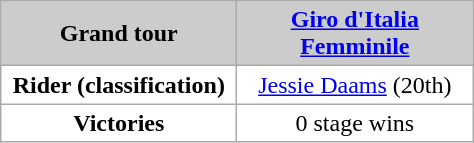<table class="wikitable" style="background-color:#ffffff; text-align:center;">
<tr ---->
<th scope="row" style="background-color:#CCCCCC; text-align:center; width:150px;">Grand tour</th>
<th scope="col" style="background-color:#CCCCCC; width:150px;"><a href='#'>Giro d'Italia Femminile</a></th>
</tr>
<tr>
<th scope="row" style="background-color:#ffffff; text-align:center;">Rider (classification)</th>
<td><a href='#'>Jessie Daams</a> (20th)</td>
</tr>
<tr>
<th scope="row" style="background-color:#ffffff; text-align:center;">Victories</th>
<td>0 stage wins</td>
</tr>
</table>
